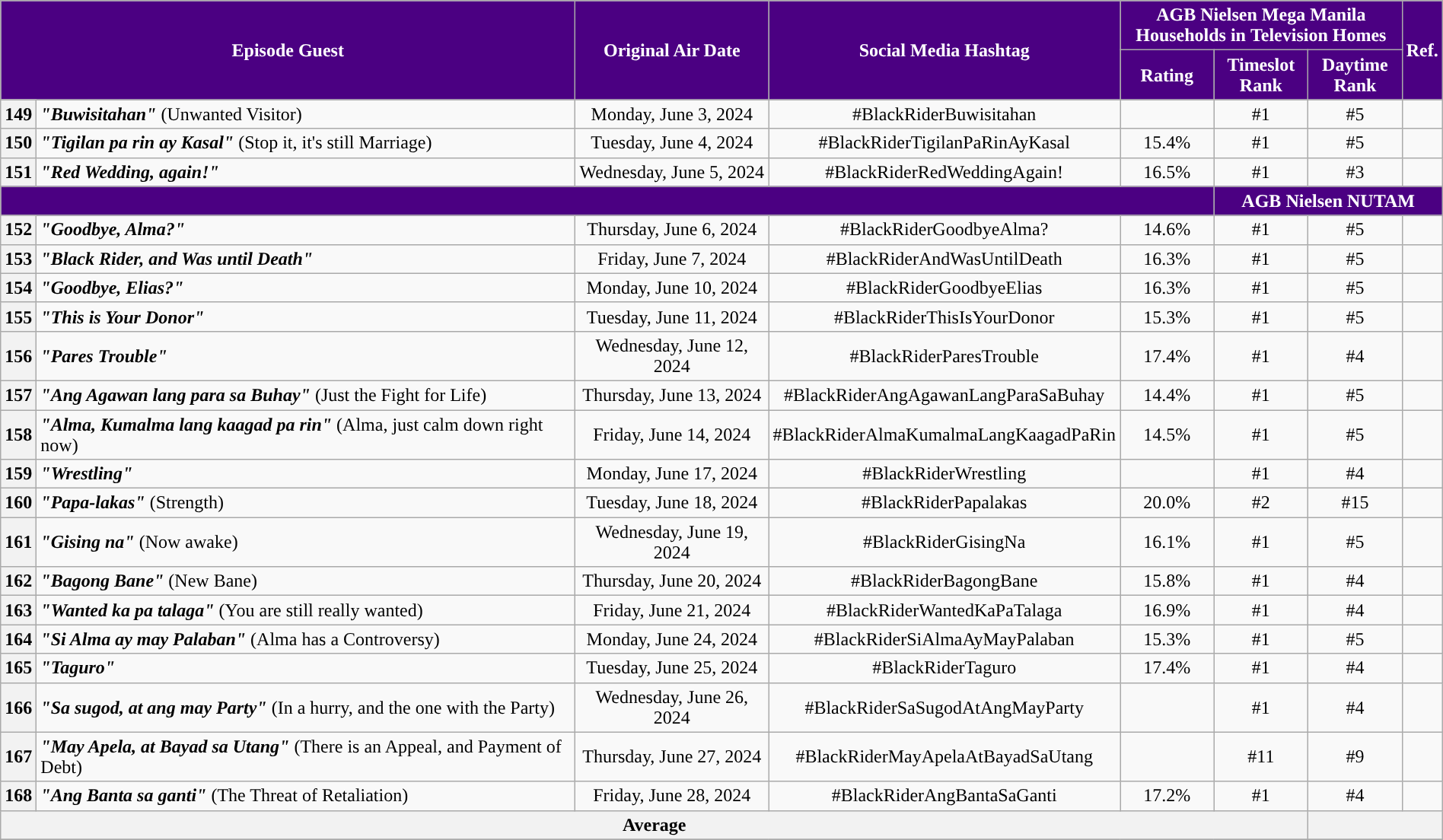<table class="wikitable" style="text-align:center; font-size:100%; line-height:18px;"  width="100%">
<tr>
<th colspan="2" rowspan="2" style="background-color:#4B0082; color:#ffffff;">Episode Guest</th>
<th style="background:#4B0082; color:white" rowspan="2">Original Air Date</th>
<th style="background:#4B0082; color:white" rowspan="2">Social Media Hashtag</th>
<th style="background-color:#4B0082; color:#ffffff;" colspan="3">AGB Nielsen Mega Manila Households in Television Homes</th>
<th rowspan="2" style="background:#4B0082; color:white">Ref.</th>
</tr>
<tr style="text-align: center style=">
<th style="background-color:#4B0082; width:75px; color:#ffffff;">Rating</th>
<th style="background-color:#4B0082; width:75px; color:#ffffff;">Timeslot Rank</th>
<th style="background-color:#4B0082; width:75px; color:#ffffff;">Daytime Rank</th>
</tr>
<tr>
<th>149</th>
<td style="text-align: left;"><strong><em>"Buwisitahan"</em></strong> (Unwanted Visitor)</td>
<td>Monday, June 3, 2024</td>
<td>#BlackRiderBuwisitahan</td>
<td></td>
<td>#1</td>
<td>#5</td>
<td></td>
</tr>
<tr>
<th>150</th>
<td style="text-align: left;"><strong><em>"Tigilan pa rin ay Kasal"</em></strong> (Stop it, it's still Marriage)</td>
<td>Tuesday, June 4, 2024</td>
<td>#BlackRiderTigilanPaRinAyKasal</td>
<td>15.4%</td>
<td>#1</td>
<td>#5</td>
<td></td>
</tr>
<tr>
<th>151</th>
<td style="text-align: left;"><strong><em>"Red Wedding, again!"</em></strong></td>
<td>Wednesday, June 5, 2024</td>
<td>#BlackRiderRedWeddingAgain!</td>
<td>16.5%</td>
<td>#1</td>
<td>#3</td>
<td></td>
</tr>
<tr>
<th style="background-color:#4B0082; color:#ffffff;" colspan="5"></th>
<th style="background-color:#4B0082; color:#ffffff;" colspan="4">AGB Nielsen NUTAM</th>
</tr>
<tr>
<th>152</th>
<td style="text-align: left;"><strong><em>"Goodbye, Alma?"</em></strong></td>
<td>Thursday, June 6, 2024</td>
<td>#BlackRiderGoodbyeAlma?</td>
<td>14.6%</td>
<td>#1</td>
<td>#5</td>
<td></td>
</tr>
<tr>
<th>153</th>
<td style="text-align: left;"><strong><em>"Black Rider, and Was until Death"</em></strong></td>
<td>Friday, June 7, 2024</td>
<td>#BlackRiderAndWasUntilDeath</td>
<td>16.3%</td>
<td>#1</td>
<td>#5</td>
<td></td>
</tr>
<tr>
<th>154</th>
<td style="text-align: left;"><strong><em>"Goodbye, Elias?"</em></strong></td>
<td>Monday, June 10, 2024</td>
<td>#BlackRiderGoodbyeElias</td>
<td>16.3%</td>
<td>#1</td>
<td>#5</td>
<td></td>
</tr>
<tr>
<th>155</th>
<td style="text-align: left;"><strong><em>"This is Your Donor"</em></strong></td>
<td>Tuesday, June 11, 2024</td>
<td>#BlackRiderThisIsYourDonor</td>
<td>15.3%</td>
<td>#1</td>
<td>#5</td>
<td></td>
</tr>
<tr>
<th>156</th>
<td style="text-align: left;"><strong><em>"Pares Trouble"</em></strong></td>
<td>Wednesday, June 12, 2024</td>
<td>#BlackRiderParesTrouble</td>
<td>17.4%</td>
<td>#1</td>
<td>#4</td>
<td></td>
</tr>
<tr>
<th>157</th>
<td style="text-align: left;"><strong><em>"Ang Agawan lang para sa Buhay"</em></strong> (Just the Fight for Life)</td>
<td>Thursday, June 13, 2024</td>
<td>#BlackRiderAngAgawanLangParaSaBuhay</td>
<td>14.4%</td>
<td>#1</td>
<td>#5</td>
<td></td>
</tr>
<tr>
<th>158</th>
<td style="text-align: left;"><strong><em>"Alma, Kumalma lang kaagad pa rin"</em></strong> (Alma, just calm down right now)</td>
<td>Friday, June 14, 2024</td>
<td>#BlackRiderAlmaKumalmaLangKaagadPaRin</td>
<td>14.5%</td>
<td>#1</td>
<td>#5</td>
<td></td>
</tr>
<tr>
<th>159</th>
<td style="text-align: left;"><strong><em>"Wrestling"</em></strong></td>
<td>Monday, June 17, 2024</td>
<td>#BlackRiderWrestling</td>
<td></td>
<td>#1</td>
<td>#4</td>
<td></td>
</tr>
<tr>
<th>160</th>
<td style="text-align: left;"><strong><em>"Papa-lakas"</em></strong> (Strength)</td>
<td>Tuesday, June 18, 2024</td>
<td>#BlackRiderPapalakas</td>
<td>20.0%</td>
<td>#2</td>
<td>#15</td>
<td></td>
</tr>
<tr>
<th>161</th>
<td style="text-align: left;"><strong><em>"Gising na"</em></strong> (Now awake)</td>
<td>Wednesday, June 19, 2024</td>
<td>#BlackRiderGisingNa</td>
<td>16.1%</td>
<td>#1</td>
<td>#5</td>
<td></td>
</tr>
<tr>
<th>162</th>
<td style="text-align: left;"><strong><em>"Bagong Bane"</em></strong> (New Bane)</td>
<td>Thursday, June 20, 2024</td>
<td>#BlackRiderBagongBane</td>
<td>15.8%</td>
<td>#1</td>
<td>#4</td>
<td></td>
</tr>
<tr>
<th>163</th>
<td style="text-align: left;"><strong><em>"Wanted ka pa talaga"</em></strong> (You are still really wanted)</td>
<td>Friday, June 21, 2024</td>
<td>#BlackRiderWantedKaPaTalaga</td>
<td>16.9%</td>
<td>#1</td>
<td>#4</td>
<td></td>
</tr>
<tr>
<th>164</th>
<td style="text-align: left;"><strong><em>"Si Alma ay may Palaban"</em></strong> (Alma has a Controversy)</td>
<td>Monday, June 24, 2024</td>
<td>#BlackRiderSiAlmaAyMayPalaban</td>
<td>15.3%</td>
<td>#1</td>
<td>#5</td>
<td></td>
</tr>
<tr>
<th>165</th>
<td style="text-align: left;"><strong><em>"Taguro"</em></strong></td>
<td>Tuesday, June 25, 2024</td>
<td>#BlackRiderTaguro</td>
<td>17.4%</td>
<td>#1</td>
<td>#4</td>
<td></td>
</tr>
<tr>
<th>166</th>
<td style="text-align: left;"><strong><em>"Sa sugod, at ang may Party"</em></strong> (In a hurry, and the one with the Party)</td>
<td>Wednesday, June 26, 2024</td>
<td>#BlackRiderSaSugodAtAngMayParty</td>
<td></td>
<td>#1</td>
<td>#4</td>
<td></td>
</tr>
<tr>
<th>167</th>
<td style="text-align: left;"><strong><em>"May Apela, at Bayad sa Utang"</em></strong> (There is an Appeal, and Payment of Debt)</td>
<td>Thursday, June 27, 2024</td>
<td>#BlackRiderMayApelaAtBayadSaUtang</td>
<td></td>
<td>#11</td>
<td>#9</td>
<td></td>
</tr>
<tr>
<th>168</th>
<td style="text-align: left;"><strong><em>"Ang Banta sa ganti"</em></strong> (The Threat of Retaliation)</td>
<td>Friday, June 28, 2024</td>
<td>#BlackRiderAngBantaSaGanti</td>
<td>17.2%</td>
<td>#1</td>
<td>#4</td>
<td></td>
</tr>
<tr>
<th colspan="6">Average</th>
<th colspan="2"></th>
</tr>
<tr>
</tr>
</table>
